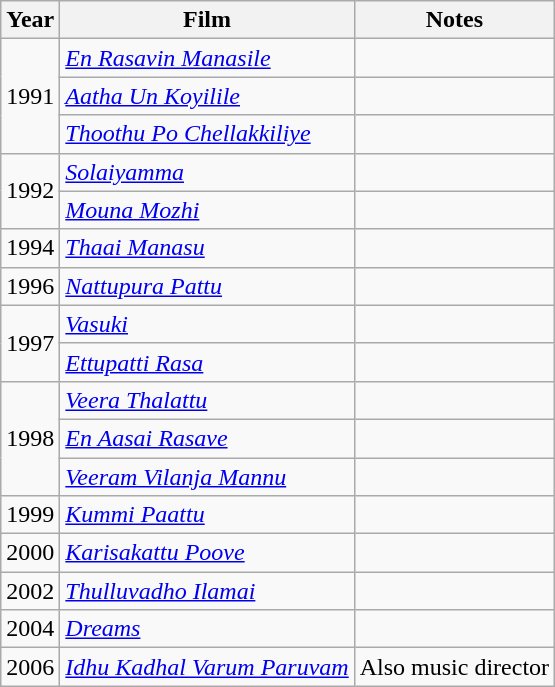<table class="wikitable sortable">
<tr>
<th>Year</th>
<th>Film</th>
<th class=unsortable>Notes</th>
</tr>
<tr>
<td rowspan="3">1991</td>
<td><em><a href='#'>En Rasavin Manasile</a></em></td>
<td></td>
</tr>
<tr>
<td><em><a href='#'>Aatha Un Koyilile</a></em></td>
<td></td>
</tr>
<tr>
<td><em><a href='#'>Thoothu Po Chellakkiliye</a></em></td>
<td></td>
</tr>
<tr>
<td rowspan="2">1992</td>
<td><em><a href='#'>Solaiyamma</a></em></td>
<td></td>
</tr>
<tr>
<td><em><a href='#'>Mouna Mozhi</a></em></td>
<td></td>
</tr>
<tr>
<td>1994</td>
<td><em><a href='#'>Thaai Manasu</a></em></td>
<td></td>
</tr>
<tr>
<td>1996</td>
<td><em><a href='#'>Nattupura Pattu</a></em></td>
<td></td>
</tr>
<tr>
<td rowspan="2">1997</td>
<td><em><a href='#'>Vasuki</a></em></td>
<td></td>
</tr>
<tr>
<td><em><a href='#'>Ettupatti Rasa</a></em></td>
<td></td>
</tr>
<tr>
<td rowspan="3">1998</td>
<td><em><a href='#'>Veera Thalattu</a></em></td>
<td></td>
</tr>
<tr>
<td><em><a href='#'>En Aasai Rasave</a></em></td>
<td></td>
</tr>
<tr>
<td><em><a href='#'>Veeram Vilanja Mannu</a></em></td>
<td></td>
</tr>
<tr>
<td>1999</td>
<td><em><a href='#'>Kummi Paattu</a></em></td>
<td></td>
</tr>
<tr>
<td>2000</td>
<td><em><a href='#'>Karisakattu Poove</a></em></td>
<td></td>
</tr>
<tr>
<td>2002</td>
<td><em><a href='#'>Thulluvadho Ilamai</a></em></td>
<td></td>
</tr>
<tr>
<td>2004</td>
<td><em><a href='#'>Dreams</a></em></td>
<td></td>
</tr>
<tr>
<td>2006</td>
<td><em><a href='#'>Idhu Kadhal Varum Paruvam</a></em></td>
<td>Also music director</td>
</tr>
</table>
